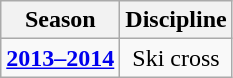<table class=wikitable style="text-align:center">
<tr>
<th>Season</th>
<th>Discipline</th>
</tr>
<tr>
<td><strong><a href='#'>2013–2014</a></strong></td>
<td>Ski cross</td>
</tr>
</table>
